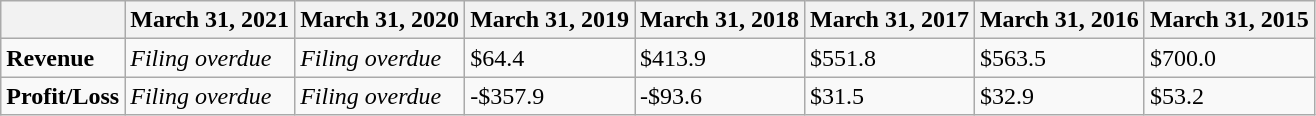<table class="wikitable">
<tr>
<th></th>
<th>March 31, 2021</th>
<th>March 31, 2020</th>
<th>March 31, 2019</th>
<th>March 31, 2018</th>
<th>March 31, 2017</th>
<th>March 31, 2016</th>
<th>March 31, 2015</th>
</tr>
<tr>
<td><strong>Revenue</strong></td>
<td><em>Filing overdue</em></td>
<td><em>Filing overdue</em></td>
<td>$64.4</td>
<td>$413.9</td>
<td>$551.8</td>
<td>$563.5</td>
<td>$700.0</td>
</tr>
<tr>
<td><strong>Profit/Loss</strong></td>
<td><em>Filing overdue</em></td>
<td><em>Filing overdue</em></td>
<td>-$357.9</td>
<td>-$93.6</td>
<td>$31.5</td>
<td>$32.9</td>
<td>$53.2</td>
</tr>
</table>
